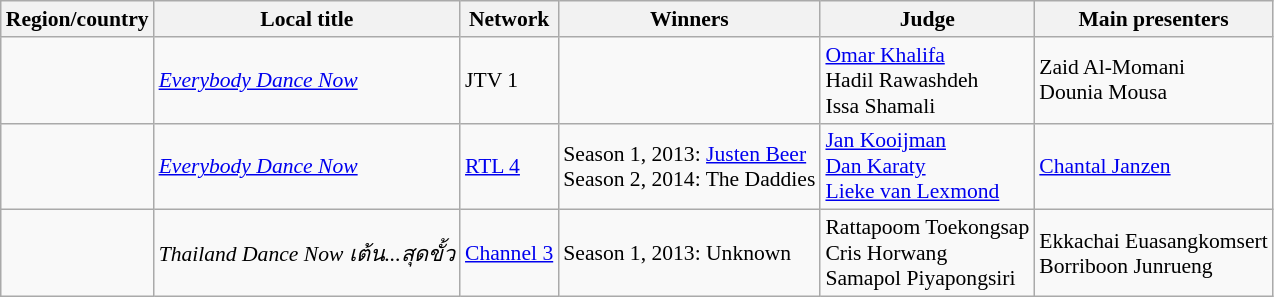<table class="wikitable" style="white-space:nowrap; font-size:90%;">
<tr>
<th>Region/country</th>
<th>Local title</th>
<th>Network</th>
<th>Winners</th>
<th>Judge</th>
<th>Main presenters</th>
</tr>
<tr>
<td></td>
<td><em><a href='#'>Everybody Dance Now</a></em></td>
<td>JTV 1</td>
<td></td>
<td><a href='#'>Omar Khalifa</a><br>Hadil Rawashdeh<br>Issa Shamali</td>
<td>Zaid Al-Momani<br>Dounia Mousa</td>
</tr>
<tr>
<td></td>
<td><em><a href='#'>Everybody Dance Now</a></em></td>
<td><a href='#'>RTL 4</a></td>
<td>Season 1, 2013: <a href='#'>Justen Beer</a><br>Season 2, 2014: The Daddies</td>
<td><a href='#'>Jan Kooijman</a><br><a href='#'>Dan Karaty</a><br><a href='#'>Lieke van Lexmond</a></td>
<td><a href='#'>Chantal Janzen</a></td>
</tr>
<tr>
<td></td>
<td><em>Thailand Dance Now เต้น...สุดขั้ว</em></td>
<td><a href='#'>Channel 3</a></td>
<td>Season 1, 2013: Unknown</td>
<td>Rattapoom Toekongsap<br>Cris Horwang<br>Samapol Piyapongsiri</td>
<td>Ekkachai Euasangkomsert<br>Borriboon Junrueng</td>
</tr>
</table>
